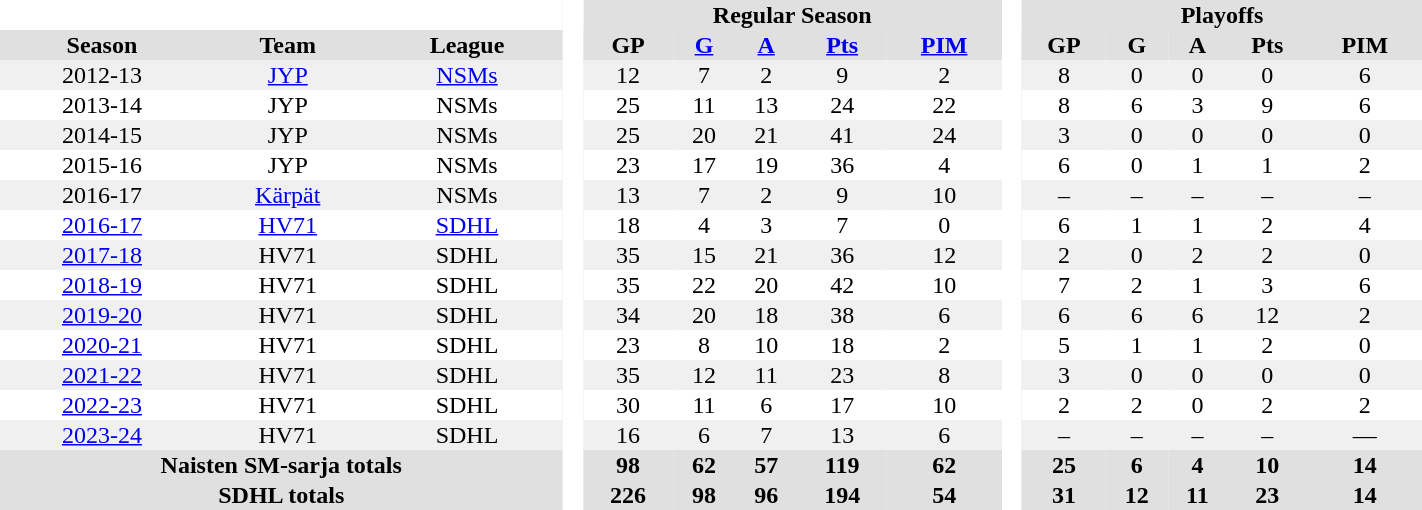<table border="0" cellpadding="1" cellspacing="0" style="text-align:center; width:75%">
<tr bgcolor="#e0e0e0">
<th colspan="3"  bgcolor="#ffffff"> </th>
<th rowspan="92" bgcolor="#ffffff"> </th>
<th colspan="5">Regular Season</th>
<th rowspan="92" bgcolor="#ffffff"> </th>
<th colspan="5">Playoffs</th>
</tr>
<tr bgcolor="#e0e0e0">
<th>Season</th>
<th>Team</th>
<th>League</th>
<th>GP</th>
<th><a href='#'>G</a></th>
<th><a href='#'>A</a></th>
<th><a href='#'>Pts</a></th>
<th><a href='#'>PIM</a></th>
<th>GP</th>
<th>G</th>
<th>A</th>
<th>Pts</th>
<th>PIM</th>
</tr>
<tr bgcolor="#f0f0f0">
<td>2012-13</td>
<td><a href='#'>JYP</a></td>
<td><a href='#'>NSMs</a></td>
<td>12</td>
<td>7</td>
<td>2</td>
<td>9</td>
<td>2</td>
<td>8</td>
<td>0</td>
<td>0</td>
<td>0</td>
<td>6</td>
</tr>
<tr>
<td>2013-14</td>
<td>JYP</td>
<td>NSMs</td>
<td>25</td>
<td>11</td>
<td>13</td>
<td>24</td>
<td>22</td>
<td>8</td>
<td>6</td>
<td>3</td>
<td>9</td>
<td>6</td>
</tr>
<tr bgcolor="#f0f0f0">
<td>2014-15</td>
<td>JYP</td>
<td>NSMs</td>
<td>25</td>
<td>20</td>
<td>21</td>
<td>41</td>
<td>24</td>
<td>3</td>
<td>0</td>
<td>0</td>
<td>0</td>
<td>0</td>
</tr>
<tr>
<td>2015-16</td>
<td>JYP</td>
<td>NSMs</td>
<td>23</td>
<td>17</td>
<td>19</td>
<td>36</td>
<td>4</td>
<td>6</td>
<td>0</td>
<td>1</td>
<td>1</td>
<td>2</td>
</tr>
<tr bgcolor="#f0f0f0">
<td>2016-17</td>
<td><a href='#'>Kärpät</a></td>
<td>NSMs</td>
<td>13</td>
<td>7</td>
<td>2</td>
<td>9</td>
<td>10</td>
<td>–</td>
<td>–</td>
<td>–</td>
<td>–</td>
<td>–</td>
</tr>
<tr>
<td><a href='#'>2016-17</a></td>
<td><a href='#'>HV71</a></td>
<td><a href='#'>SDHL</a></td>
<td>18</td>
<td>4</td>
<td>3</td>
<td>7</td>
<td>0</td>
<td>6</td>
<td>1</td>
<td>1</td>
<td>2</td>
<td>4</td>
</tr>
<tr bgcolor="#f0f0f0">
<td><a href='#'>2017-18</a></td>
<td>HV71</td>
<td>SDHL</td>
<td>35</td>
<td>15</td>
<td>21</td>
<td>36</td>
<td>12</td>
<td>2</td>
<td>0</td>
<td>2</td>
<td>2</td>
<td>0</td>
</tr>
<tr>
<td><a href='#'>2018-19</a></td>
<td>HV71</td>
<td>SDHL</td>
<td>35</td>
<td>22</td>
<td>20</td>
<td>42</td>
<td>10</td>
<td>7</td>
<td>2</td>
<td>1</td>
<td>3</td>
<td>6</td>
</tr>
<tr bgcolor="#f0f0f0">
<td><a href='#'>2019-20</a></td>
<td>HV71</td>
<td>SDHL</td>
<td>34</td>
<td>20</td>
<td>18</td>
<td>38</td>
<td>6</td>
<td>6</td>
<td>6</td>
<td>6</td>
<td>12</td>
<td>2</td>
</tr>
<tr>
<td><a href='#'>2020-21</a></td>
<td>HV71</td>
<td>SDHL</td>
<td>23</td>
<td>8</td>
<td>10</td>
<td>18</td>
<td>2</td>
<td>5</td>
<td>1</td>
<td>1</td>
<td>2</td>
<td>0</td>
</tr>
<tr bgcolor="#f0f0f0">
<td><a href='#'>2021-22</a></td>
<td>HV71</td>
<td>SDHL</td>
<td>35</td>
<td>12</td>
<td>11</td>
<td>23</td>
<td>8</td>
<td>3</td>
<td>0</td>
<td>0</td>
<td>0</td>
<td>0</td>
</tr>
<tr>
<td><a href='#'>2022-23</a></td>
<td>HV71</td>
<td>SDHL</td>
<td>30</td>
<td>11</td>
<td>6</td>
<td>17</td>
<td>10</td>
<td>2</td>
<td>2</td>
<td>0</td>
<td>2</td>
<td>2</td>
</tr>
<tr bgcolor="#f0f0f0">
<td><a href='#'>2023-24</a></td>
<td>HV71</td>
<td>SDHL</td>
<td>16</td>
<td>6</td>
<td>7</td>
<td>13</td>
<td>6</td>
<td>–</td>
<td>–</td>
<td>–</td>
<td>–</td>
<td>—</td>
</tr>
<tr bgcolor="#e0e0e0">
<th colspan="3">Naisten SM-sarja totals</th>
<th>98</th>
<th>62</th>
<th>57</th>
<th>119</th>
<th>62</th>
<th>25</th>
<th>6</th>
<th>4</th>
<th>10</th>
<th>14</th>
</tr>
<tr bgcolor="#e0e0e0">
<th colspan="3">SDHL totals</th>
<th>226</th>
<th>98</th>
<th>96</th>
<th>194</th>
<th>54</th>
<th>31</th>
<th>12</th>
<th>11</th>
<th>23</th>
<th>14</th>
</tr>
</table>
